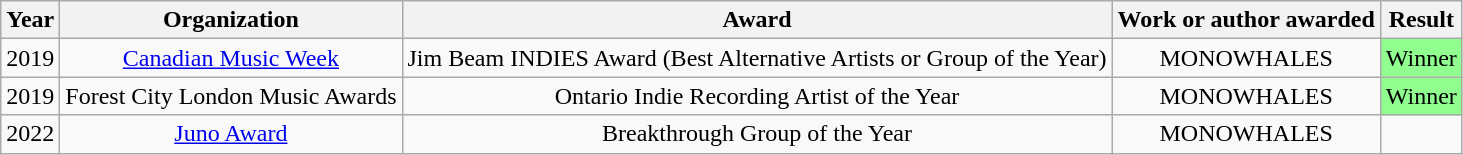<table class="wikitable plainrowheaders" style="text-align:center;">
<tr>
<th>Year</th>
<th>Organization</th>
<th>Award</th>
<th>Work or author awarded</th>
<th>Result</th>
</tr>
<tr>
<td rowspan="1">2019</td>
<td><a href='#'>Canadian Music Week</a></td>
<td>Jim Beam INDIES Award (Best Alternative Artists or Group of the Year)</td>
<td>MONOWHALES</td>
<td style="background:#90FF90">Winner</td>
</tr>
<tr>
<td>2019</td>
<td>Forest City London Music Awards</td>
<td>Ontario Indie Recording Artist of the Year</td>
<td>MONOWHALES</td>
<td style="background:#90FF90">Winner</td>
</tr>
<tr>
<td>2022</td>
<td><a href='#'>Juno Award</a></td>
<td>Breakthrough Group of the Year</td>
<td>MONOWHALES</td>
<td></td>
</tr>
</table>
